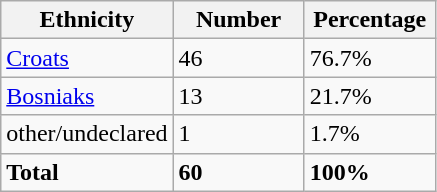<table class="wikitable">
<tr>
<th width="100px">Ethnicity</th>
<th width="80px">Number</th>
<th width="80px">Percentage</th>
</tr>
<tr>
<td><a href='#'>Croats</a></td>
<td>46</td>
<td>76.7%</td>
</tr>
<tr>
<td><a href='#'>Bosniaks</a></td>
<td>13</td>
<td>21.7%</td>
</tr>
<tr>
<td>other/undeclared</td>
<td>1</td>
<td>1.7%</td>
</tr>
<tr>
<td><strong>Total</strong></td>
<td><strong>60</strong></td>
<td><strong>100%</strong></td>
</tr>
</table>
